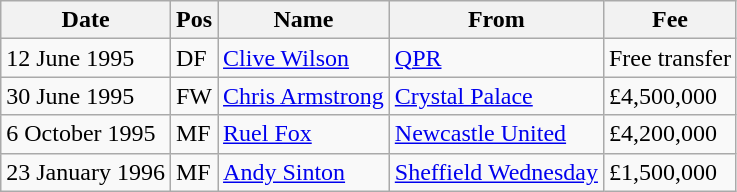<table class="wikitable">
<tr>
<th>Date</th>
<th>Pos</th>
<th>Name</th>
<th>From</th>
<th>Fee</th>
</tr>
<tr>
<td>12 June 1995</td>
<td>DF</td>
<td> <a href='#'>Clive Wilson</a></td>
<td> <a href='#'>QPR</a></td>
<td>Free transfer</td>
</tr>
<tr>
<td>30 June 1995</td>
<td>FW</td>
<td> <a href='#'>Chris Armstrong</a></td>
<td> <a href='#'>Crystal Palace</a></td>
<td>£4,500,000</td>
</tr>
<tr>
<td>6 October 1995</td>
<td>MF</td>
<td> <a href='#'>Ruel Fox</a></td>
<td> <a href='#'>Newcastle United</a></td>
<td>£4,200,000</td>
</tr>
<tr>
<td>23 January 1996</td>
<td>MF</td>
<td> <a href='#'>Andy Sinton</a></td>
<td> <a href='#'>Sheffield Wednesday</a></td>
<td>£1,500,000</td>
</tr>
</table>
